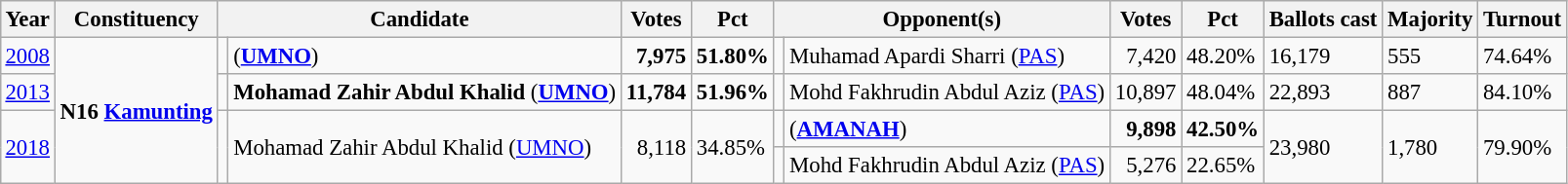<table class="wikitable" style="margin:0.5em ; font-size:95%">
<tr>
<th>Year</th>
<th>Constituency</th>
<th colspan=2>Candidate</th>
<th>Votes</th>
<th>Pct</th>
<th colspan=2>Opponent(s)</th>
<th>Votes</th>
<th>Pct</th>
<th>Ballots cast</th>
<th>Majority</th>
<th>Turnout</th>
</tr>
<tr>
<td><a href='#'>2008</a></td>
<td rowspan=4><strong>N16 <a href='#'>Kamunting</a></strong></td>
<td></td>
<td> (<a href='#'><strong>UMNO</strong></a>)</td>
<td align="right"><strong>7,975</strong></td>
<td><strong>51.80%</strong></td>
<td></td>
<td>Muhamad Apardi Sharri (<a href='#'>PAS</a>)</td>
<td align="right">7,420</td>
<td>48.20%</td>
<td>16,179</td>
<td>555</td>
<td>74.64%</td>
</tr>
<tr>
<td><a href='#'>2013</a></td>
<td></td>
<td><strong>Mohamad Zahir Abdul Khalid</strong> (<a href='#'><strong>UMNO</strong></a>)</td>
<td align="right"><strong>11,784</strong></td>
<td><strong>51.96%</strong></td>
<td></td>
<td>Mohd Fakhrudin Abdul Aziz (<a href='#'>PAS</a>)</td>
<td align="right">10,897</td>
<td>48.04%</td>
<td>22,893</td>
<td>887</td>
<td>84.10%</td>
</tr>
<tr>
<td rowspan=2><a href='#'>2018</a></td>
<td rowspan=2 ></td>
<td rowspan=2>Mohamad Zahir Abdul Khalid (<a href='#'>UMNO</a>)</td>
<td rowspan=2 align="right">8,118</td>
<td rowspan=2>34.85%</td>
<td></td>
<td> (<a href='#'><strong>AMANAH</strong></a>)</td>
<td align="right"><strong>9,898</strong></td>
<td><strong>42.50%</strong></td>
<td rowspan=2>23,980</td>
<td rowspan=2>1,780</td>
<td rowspan=2>79.90%</td>
</tr>
<tr>
<td></td>
<td>Mohd Fakhrudin Abdul Aziz (<a href='#'>PAS</a>)</td>
<td align="right">5,276</td>
<td>22.65%</td>
</tr>
</table>
